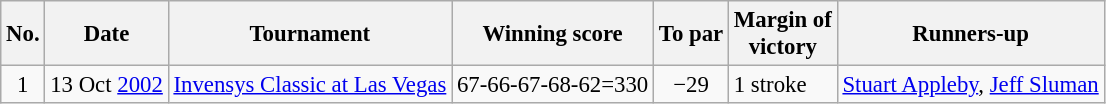<table class="wikitable" style="font-size:95%;">
<tr>
<th>No.</th>
<th>Date</th>
<th>Tournament</th>
<th>Winning score</th>
<th>To par</th>
<th>Margin of<br>victory</th>
<th>Runners-up</th>
</tr>
<tr>
<td align=center>1</td>
<td align=right>13 Oct <a href='#'>2002</a></td>
<td><a href='#'>Invensys Classic at Las Vegas</a></td>
<td>67-66-67-68-62=330</td>
<td align=center>−29</td>
<td>1 stroke</td>
<td> <a href='#'>Stuart Appleby</a>,  <a href='#'>Jeff Sluman</a></td>
</tr>
</table>
